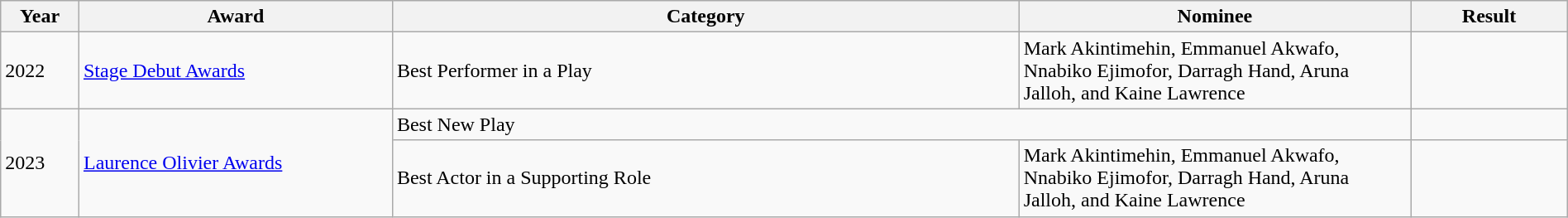<table class="wikitable" style="width: 100%;">
<tr>
<th style="width: 5%;">Year</th>
<th style="width: 20%;">Award</th>
<th style="width: 40%;">Category</th>
<th style="width: 25%;">Nominee</th>
<th style="width: 10%;">Result</th>
</tr>
<tr>
<td>2022</td>
<td><a href='#'>Stage Debut Awards</a></td>
<td>Best Performer in a Play</td>
<td>Mark Akintimehin, Emmanuel Akwafo, Nnabiko Ejimofor, Darragh Hand, Aruna Jalloh, and Kaine Lawrence</td>
<td></td>
</tr>
<tr>
<td rowspan="2">2023</td>
<td rowspan="2"><a href='#'>Laurence Olivier Awards</a></td>
<td colspan="2">Best New Play</td>
<td></td>
</tr>
<tr>
<td>Best Actor in a Supporting Role</td>
<td>Mark Akintimehin, Emmanuel Akwafo, Nnabiko Ejimofor, Darragh Hand, Aruna Jalloh, and Kaine Lawrence</td>
<td></td>
</tr>
</table>
